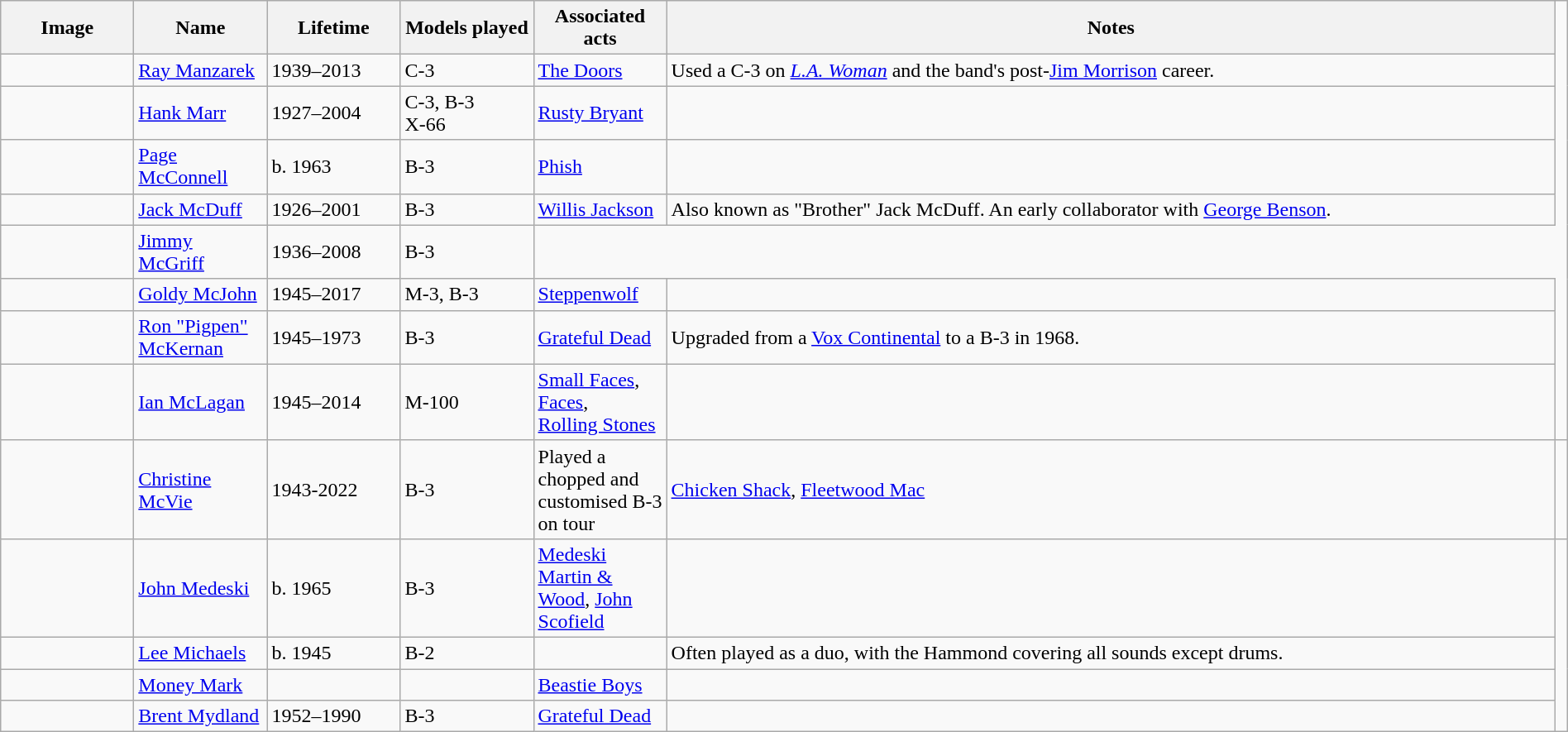<table class="wikitable" style="width:100%">
<tr>
<th style="width:100px;">Image</th>
<th style="width:100px;">Name</th>
<th style="width:100px;">Lifetime</th>
<th style="width:100px;">Models played</th>
<th style="width:100px;">Associated acts</th>
<th style="width:*;">Notes</th>
</tr>
<tr>
<td></td>
<td><a href='#'>Ray Manzarek</a></td>
<td>1939–2013</td>
<td>C-3</td>
<td><a href='#'>The Doors</a></td>
<td>Used a C-3 on <em><a href='#'>L.A. Woman</a></em> and the band's post-<a href='#'>Jim Morrison</a> career.</td>
</tr>
<tr>
<td></td>
<td><a href='#'>Hank Marr</a></td>
<td>1927–2004</td>
<td>C-3, B-3<br>X-66</td>
<td><a href='#'>Rusty Bryant</a></td>
<td></td>
</tr>
<tr>
<td></td>
<td><a href='#'>Page McConnell</a></td>
<td>b. 1963</td>
<td>B-3</td>
<td><a href='#'>Phish</a></td>
<td></td>
</tr>
<tr>
<td></td>
<td><a href='#'>Jack McDuff</a></td>
<td>1926–2001</td>
<td>B-3</td>
<td><a href='#'>Willis Jackson</a></td>
<td>Also known as "Brother" Jack McDuff. An early collaborator with <a href='#'>George Benson</a>.</td>
</tr>
<tr>
<td></td>
<td><a href='#'>Jimmy McGriff</a></td>
<td>1936–2008</td>
<td>B-3</td>
</tr>
<tr>
<td></td>
<td><a href='#'>Goldy McJohn</a></td>
<td>1945–2017</td>
<td>M-3, B-3</td>
<td><a href='#'>Steppenwolf</a></td>
<td></td>
</tr>
<tr>
<td></td>
<td><a href='#'>Ron "Pigpen" McKernan</a></td>
<td>1945–1973</td>
<td>B-3</td>
<td><a href='#'>Grateful Dead</a></td>
<td>Upgraded from a <a href='#'>Vox Continental</a> to a B-3 in 1968.</td>
</tr>
<tr>
<td></td>
<td><a href='#'>Ian McLagan</a></td>
<td>1945–2014</td>
<td>M-100</td>
<td><a href='#'>Small Faces</a>, <br><a href='#'>Faces</a>, <br><a href='#'>Rolling Stones</a></td>
<td></td>
</tr>
<tr>
<td></td>
<td><a href='#'>Christine McVie</a></td>
<td>1943-2022</td>
<td>B-3</td>
<td>Played a chopped and customised B-3 on tour</td>
<td><a href='#'>Chicken Shack</a>, <a href='#'>Fleetwood Mac</a></td>
<td></td>
</tr>
<tr>
<td></td>
<td><a href='#'>John Medeski</a></td>
<td>b. 1965</td>
<td>B-3</td>
<td><a href='#'>Medeski Martin & Wood</a>, <a href='#'>John Scofield</a></td>
<td></td>
</tr>
<tr>
<td></td>
<td><a href='#'>Lee Michaels</a></td>
<td>b. 1945</td>
<td>B-2</td>
<td></td>
<td>Often played as a duo, with the Hammond covering all sounds except drums.</td>
</tr>
<tr>
<td></td>
<td><a href='#'>Money Mark</a></td>
<td></td>
<td></td>
<td><a href='#'>Beastie Boys</a></td>
<td></td>
</tr>
<tr>
<td></td>
<td><a href='#'>Brent Mydland</a></td>
<td>1952–1990</td>
<td>B-3</td>
<td><a href='#'>Grateful Dead</a></td>
<td></td>
</tr>
</table>
